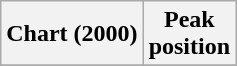<table class="wikitable plainrowheaders" style="text-align:center">
<tr>
<th scope="col">Chart (2000)</th>
<th scope="col">Peak<br>position</th>
</tr>
<tr>
</tr>
</table>
